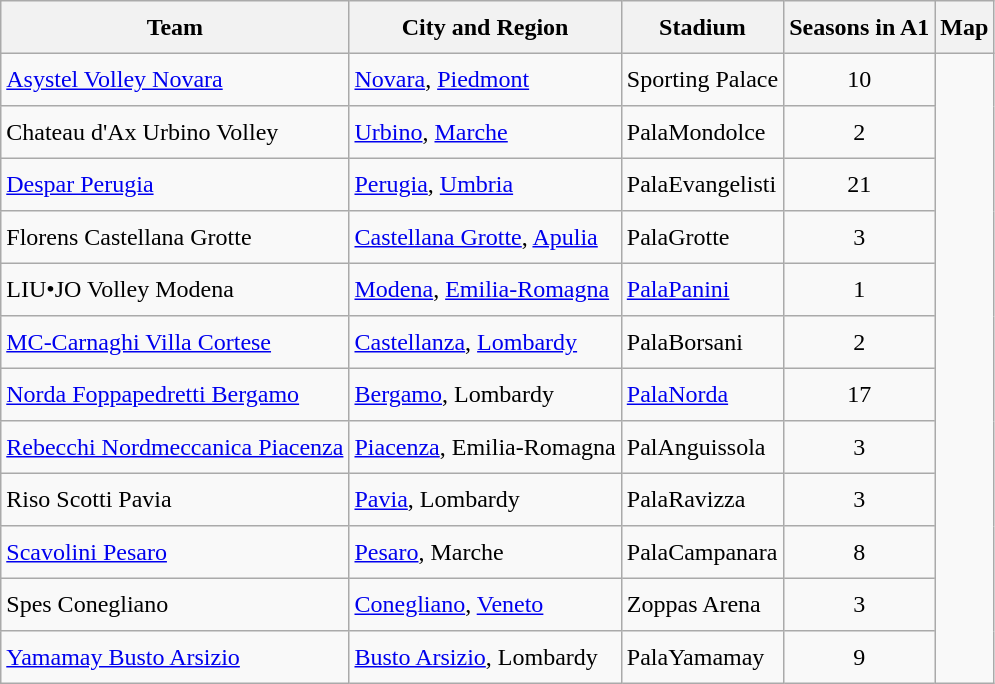<table class="wikitable">
<tr style="height: 35px;">
<th>Team</th>
<th>City and Region</th>
<th>Stadium</th>
<th>Seasons in A1</th>
<th>Map</th>
</tr>
<tr style="height: 35px;">
<td><a href='#'>Asystel Volley Novara</a></td>
<td><a href='#'>Novara</a>, <a href='#'>Piedmont</a></td>
<td>Sporting Palace</td>
<td align="center">10</td>
<td rowspan=12></td>
</tr>
<tr style="height: 35px;">
<td>Chateau d'Ax Urbino Volley</td>
<td><a href='#'>Urbino</a>, <a href='#'>Marche</a></td>
<td>PalaMondolce</td>
<td align="center">2</td>
</tr>
<tr style="height: 35px;">
<td><a href='#'>Despar Perugia</a></td>
<td><a href='#'>Perugia</a>, <a href='#'>Umbria</a></td>
<td>PalaEvangelisti</td>
<td align="center">21</td>
</tr>
<tr style="height: 35px;">
<td>Florens Castellana Grotte</td>
<td><a href='#'>Castellana Grotte</a>, <a href='#'>Apulia</a></td>
<td>PalaGrotte</td>
<td align="center">3</td>
</tr>
<tr style="height: 35px;">
<td>LIU•JO Volley Modena</td>
<td><a href='#'>Modena</a>, <a href='#'>Emilia-Romagna</a></td>
<td><a href='#'>PalaPanini</a></td>
<td align="center">1</td>
</tr>
<tr style="height: 35px;">
<td><a href='#'>MC-Carnaghi Villa Cortese</a></td>
<td><a href='#'>Castellanza</a>, <a href='#'>Lombardy</a></td>
<td>PalaBorsani</td>
<td align="center">2</td>
</tr>
<tr style="height: 35px;">
<td><a href='#'>Norda Foppapedretti Bergamo</a></td>
<td><a href='#'>Bergamo</a>, Lombardy</td>
<td><a href='#'>PalaNorda</a></td>
<td align="center">17</td>
</tr>
<tr style="height: 35px;">
<td><a href='#'>Rebecchi Nordmeccanica Piacenza</a></td>
<td><a href='#'>Piacenza</a>, Emilia-Romagna</td>
<td>PalAnguissola</td>
<td align="center">3</td>
</tr>
<tr style="height: 35px;">
<td>Riso Scotti Pavia</td>
<td><a href='#'>Pavia</a>, Lombardy</td>
<td>PalaRavizza</td>
<td align="center">3</td>
</tr>
<tr style="height: 35px;">
<td><a href='#'>Scavolini Pesaro</a></td>
<td><a href='#'>Pesaro</a>, Marche</td>
<td>PalaCampanara</td>
<td align="center">8</td>
</tr>
<tr style="height: 35px;">
<td>Spes Conegliano</td>
<td><a href='#'>Conegliano</a>, <a href='#'>Veneto</a></td>
<td>Zoppas Arena</td>
<td align="center">3</td>
</tr>
<tr style="height: 35px;">
<td><a href='#'>Yamamay Busto Arsizio</a></td>
<td><a href='#'>Busto Arsizio</a>, Lombardy</td>
<td>PalaYamamay</td>
<td align="center">9</td>
</tr>
</table>
